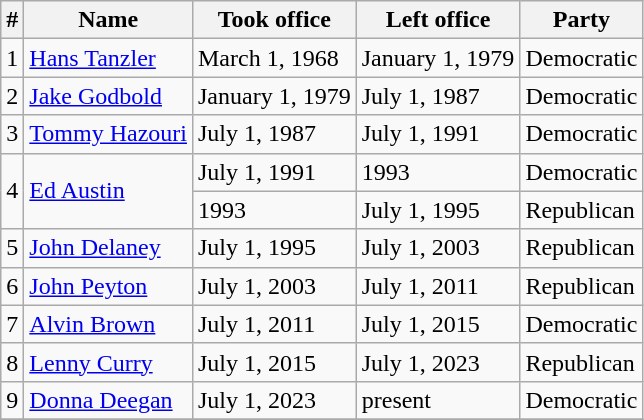<table class = "wikitable">
<tr>
<th>#</th>
<th>Name</th>
<th>Took office</th>
<th>Left office</th>
<th>Party</th>
</tr>
<tr>
<td>1</td>
<td><a href='#'>Hans Tanzler</a></td>
<td>March 1, 1968</td>
<td>January 1, 1979</td>
<td>Democratic</td>
</tr>
<tr>
<td>2</td>
<td><a href='#'>Jake Godbold</a></td>
<td>January 1, 1979</td>
<td>July 1, 1987</td>
<td>Democratic</td>
</tr>
<tr>
<td>3</td>
<td><a href='#'>Tommy Hazouri</a></td>
<td>July 1, 1987</td>
<td>July 1, 1991</td>
<td>Democratic</td>
</tr>
<tr>
<td rowspan=2>4</td>
<td rowspan=2><a href='#'>Ed Austin</a></td>
<td>July 1, 1991</td>
<td>1993</td>
<td>Democratic</td>
</tr>
<tr>
<td>1993</td>
<td>July 1, 1995</td>
<td>Republican</td>
</tr>
<tr>
<td>5</td>
<td><a href='#'>John Delaney</a></td>
<td>July 1, 1995</td>
<td>July 1, 2003</td>
<td>Republican</td>
</tr>
<tr>
<td>6</td>
<td><a href='#'>John Peyton</a></td>
<td>July 1, 2003</td>
<td>July 1, 2011</td>
<td>Republican</td>
</tr>
<tr>
<td>7</td>
<td><a href='#'>Alvin Brown</a></td>
<td>July 1, 2011</td>
<td>July 1, 2015</td>
<td>Democratic</td>
</tr>
<tr>
<td>8</td>
<td><a href='#'>Lenny Curry</a></td>
<td>July 1, 2015</td>
<td>July 1, 2023</td>
<td>Republican</td>
</tr>
<tr>
<td>9</td>
<td><a href='#'>Donna Deegan</a></td>
<td>July 1, 2023</td>
<td>present</td>
<td>Democratic</td>
</tr>
<tr>
</tr>
</table>
